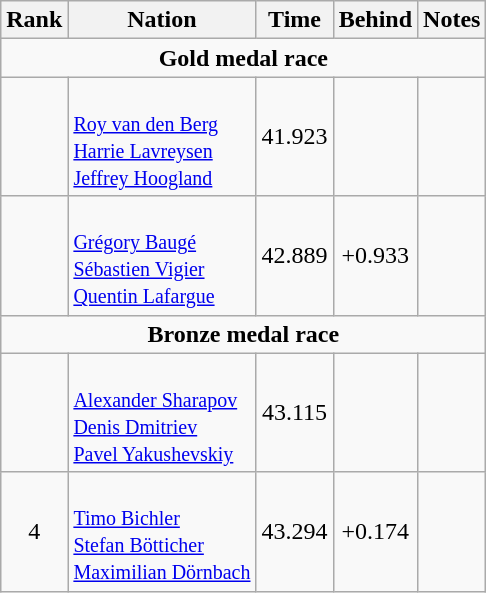<table class="wikitable sortable" style="text-align:center">
<tr>
<th>Rank</th>
<th>Nation</th>
<th>Time</th>
<th>Behind</th>
<th>Notes</th>
</tr>
<tr>
<td colspan=6><strong>Gold medal race</strong></td>
</tr>
<tr>
<td></td>
<td align=left><br><small><a href='#'>Roy van den Berg</a><br><a href='#'>Harrie Lavreysen</a><br><a href='#'>Jeffrey Hoogland</a> </small></td>
<td>41.923</td>
<td></td>
<td></td>
</tr>
<tr>
<td></td>
<td align=left><br><small><a href='#'>Grégory Baugé</a><br><a href='#'>Sébastien Vigier</a><br><a href='#'>Quentin Lafargue</a> </small></td>
<td>42.889</td>
<td>+0.933</td>
<td></td>
</tr>
<tr>
<td colspan=6><strong>Bronze medal race</strong></td>
</tr>
<tr>
<td></td>
<td align=left><br><small><a href='#'>Alexander Sharapov</a><br><a href='#'>Denis Dmitriev</a><br><a href='#'>Pavel Yakushevskiy</a> </small></td>
<td>43.115</td>
<td></td>
<td></td>
</tr>
<tr>
<td>4</td>
<td align=left><br><small><a href='#'>Timo Bichler</a><br><a href='#'>Stefan Bötticher</a><br><a href='#'>Maximilian Dörnbach</a></small></td>
<td>43.294</td>
<td>+0.174</td>
<td></td>
</tr>
</table>
